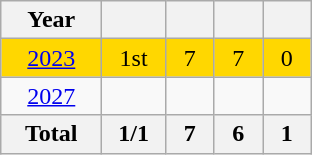<table class="wikitable" style="text-align: center;">
<tr>
<th width=60px>Year</th>
<th width=35px></th>
<th width=25px></th>
<th width=25px></th>
<th width=25px></th>
</tr>
<tr bgcolor=gold>
<td> <a href='#'>2023</a></td>
<td>1st</td>
<td>7</td>
<td>7</td>
<td>0</td>
</tr>
<tr>
<td> <a href='#'>2027</a></td>
<td></td>
<td></td>
<td></td>
<td></td>
</tr>
<tr>
<th>Total</th>
<th>1/1</th>
<th>7</th>
<th>6</th>
<th>1</th>
</tr>
</table>
